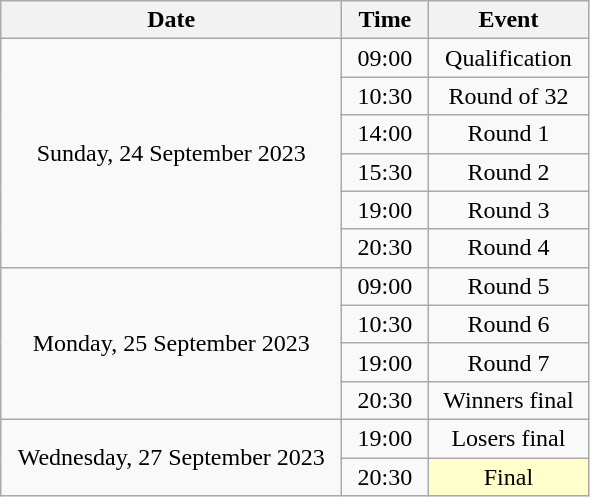<table class = "wikitable" style="text-align:center;">
<tr>
<th width=220>Date</th>
<th width=50>Time</th>
<th width=100>Event</th>
</tr>
<tr>
<td rowspan=6>Sunday, 24 September 2023</td>
<td>09:00</td>
<td>Qualification</td>
</tr>
<tr>
<td>10:30</td>
<td>Round of 32</td>
</tr>
<tr>
<td>14:00</td>
<td>Round 1</td>
</tr>
<tr>
<td>15:30</td>
<td>Round 2</td>
</tr>
<tr>
<td>19:00</td>
<td>Round 3</td>
</tr>
<tr>
<td>20:30</td>
<td>Round 4</td>
</tr>
<tr>
<td rowspan=4>Monday, 25 September 2023</td>
<td>09:00</td>
<td>Round 5</td>
</tr>
<tr>
<td>10:30</td>
<td>Round 6</td>
</tr>
<tr>
<td>19:00</td>
<td>Round 7</td>
</tr>
<tr>
<td>20:30</td>
<td>Winners final</td>
</tr>
<tr>
<td rowspan=2>Wednesday, 27 September 2023</td>
<td>19:00</td>
<td>Losers final</td>
</tr>
<tr>
<td>20:30</td>
<td style="background:#ffffcc;">Final</td>
</tr>
</table>
